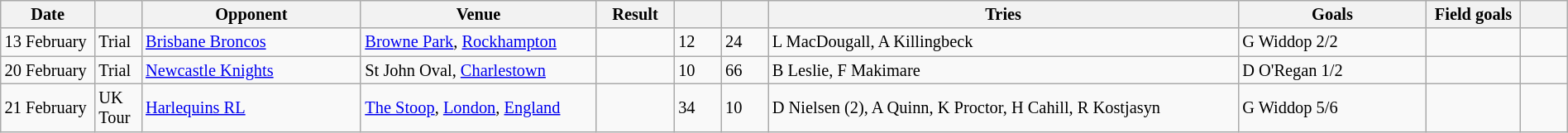<table class="wikitable"  style="font-size:85%; width:100%;">
<tr>
<th width="6%">Date</th>
<th width="3%"></th>
<th width="14%">Opponent</th>
<th width="15%">Venue</th>
<th width="5%">Result</th>
<th width="3%"></th>
<th width="3%"></th>
<th width="30%">Tries</th>
<th width="12%">Goals</th>
<th width="6%">Field goals</th>
<th width="3%"></th>
</tr>
<tr>
<td>13 February</td>
<td>Trial</td>
<td> <a href='#'>Brisbane Broncos</a></td>
<td><a href='#'>Browne Park</a>, <a href='#'>Rockhampton</a></td>
<td></td>
<td>12</td>
<td>24</td>
<td>L MacDougall, A Killingbeck</td>
<td>G Widdop 2/2</td>
<td></td>
<td></td>
</tr>
<tr>
<td>20 February</td>
<td>Trial</td>
<td> <a href='#'>Newcastle Knights</a></td>
<td>St John Oval, <a href='#'>Charlestown</a></td>
<td></td>
<td>10</td>
<td>66</td>
<td>B Leslie, F Makimare</td>
<td>D O'Regan 1/2</td>
<td></td>
<td></td>
</tr>
<tr>
<td>21 February</td>
<td>UK Tour</td>
<td> <a href='#'>Harlequins RL</a></td>
<td><a href='#'>The Stoop</a>, <a href='#'>London</a>, <a href='#'>England</a></td>
<td></td>
<td>34</td>
<td>10</td>
<td>D Nielsen (2), A Quinn, K Proctor, H Cahill, R Kostjasyn</td>
<td>G Widdop 5/6</td>
<td></td>
<td></td>
</tr>
</table>
